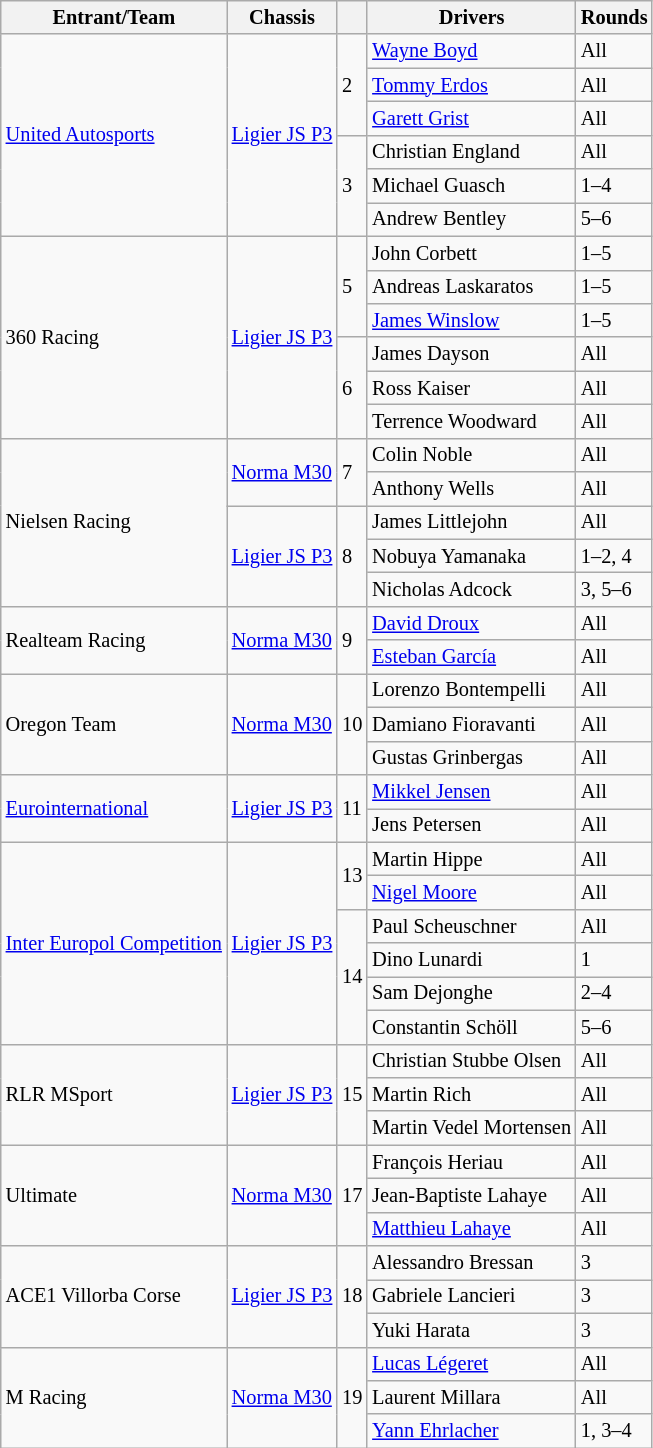<table class="wikitable" style="font-size: 85%">
<tr>
<th>Entrant/Team</th>
<th>Chassis</th>
<th></th>
<th>Drivers</th>
<th>Rounds</th>
</tr>
<tr>
<td rowspan=6> <a href='#'>United Autosports</a></td>
<td rowspan=6><a href='#'>Ligier JS P3</a></td>
<td rowspan=3>2</td>
<td> <a href='#'>Wayne Boyd</a></td>
<td>All</td>
</tr>
<tr>
<td> <a href='#'>Tommy Erdos</a></td>
<td>All</td>
</tr>
<tr>
<td> <a href='#'>Garett Grist</a></td>
<td>All</td>
</tr>
<tr>
<td rowspan=3>3</td>
<td> Christian England</td>
<td>All</td>
</tr>
<tr>
<td> Michael Guasch</td>
<td>1–4</td>
</tr>
<tr>
<td> Andrew Bentley</td>
<td>5–6</td>
</tr>
<tr>
<td rowspan=6> 360 Racing</td>
<td rowspan=6><a href='#'>Ligier JS P3</a></td>
<td rowspan=3>5</td>
<td> John Corbett</td>
<td>1–5</td>
</tr>
<tr>
<td> Andreas Laskaratos</td>
<td>1–5</td>
</tr>
<tr>
<td> <a href='#'>James Winslow</a></td>
<td>1–5</td>
</tr>
<tr>
<td rowspan=3>6</td>
<td> James Dayson</td>
<td>All</td>
</tr>
<tr>
<td> Ross Kaiser</td>
<td>All</td>
</tr>
<tr>
<td> Terrence Woodward</td>
<td>All</td>
</tr>
<tr>
<td rowspan=5> Nielsen Racing</td>
<td rowspan=2><a href='#'>Norma M30</a></td>
<td rowspan=2>7</td>
<td> Colin Noble</td>
<td>All</td>
</tr>
<tr>
<td> Anthony Wells</td>
<td>All</td>
</tr>
<tr>
<td rowspan=3><a href='#'>Ligier JS P3</a></td>
<td rowspan=3>8</td>
<td> James Littlejohn</td>
<td>All</td>
</tr>
<tr>
<td> Nobuya Yamanaka</td>
<td>1–2, 4</td>
</tr>
<tr>
<td> Nicholas Adcock</td>
<td>3, 5–6</td>
</tr>
<tr>
<td rowspan=2> Realteam Racing</td>
<td rowspan=2><a href='#'>Norma M30</a></td>
<td rowspan=2>9</td>
<td> <a href='#'>David Droux</a></td>
<td>All</td>
</tr>
<tr>
<td> <a href='#'>Esteban García</a></td>
<td>All</td>
</tr>
<tr>
<td rowspan=3> Oregon Team</td>
<td rowspan=3><a href='#'>Norma M30</a></td>
<td rowspan=3>10</td>
<td> Lorenzo Bontempelli</td>
<td>All</td>
</tr>
<tr>
<td> Damiano Fioravanti</td>
<td>All</td>
</tr>
<tr>
<td> Gustas Grinbergas</td>
<td>All</td>
</tr>
<tr>
<td rowspan=2> <a href='#'>Eurointernational</a></td>
<td rowspan=2><a href='#'>Ligier JS P3</a></td>
<td rowspan=2>11</td>
<td> <a href='#'>Mikkel Jensen</a></td>
<td>All</td>
</tr>
<tr>
<td> Jens Petersen</td>
<td>All</td>
</tr>
<tr>
<td rowspan=6> <a href='#'>Inter Europol Competition</a></td>
<td rowspan=6><a href='#'>Ligier JS P3</a></td>
<td rowspan=2>13</td>
<td> Martin Hippe</td>
<td>All</td>
</tr>
<tr>
<td> <a href='#'>Nigel Moore</a></td>
<td>All</td>
</tr>
<tr>
<td rowspan=4>14</td>
<td> Paul Scheuschner</td>
<td>All</td>
</tr>
<tr>
<td> Dino Lunardi</td>
<td>1</td>
</tr>
<tr>
<td> Sam Dejonghe</td>
<td>2–4</td>
</tr>
<tr>
<td> Constantin Schöll</td>
<td>5–6</td>
</tr>
<tr>
<td rowspan=3> RLR MSport</td>
<td rowspan=3><a href='#'>Ligier JS P3</a></td>
<td rowspan=3>15</td>
<td> Christian Stubbe Olsen</td>
<td>All</td>
</tr>
<tr>
<td> Martin Rich</td>
<td>All</td>
</tr>
<tr>
<td> Martin Vedel Mortensen</td>
<td>All</td>
</tr>
<tr>
<td rowspan=3> Ultimate</td>
<td rowspan=3><a href='#'>Norma M30</a></td>
<td rowspan=3>17</td>
<td> François Heriau</td>
<td>All</td>
</tr>
<tr>
<td> Jean-Baptiste Lahaye</td>
<td>All</td>
</tr>
<tr>
<td> <a href='#'>Matthieu Lahaye</a></td>
<td>All</td>
</tr>
<tr>
<td rowspan=3> ACE1 Villorba Corse</td>
<td rowspan=3><a href='#'>Ligier JS P3</a></td>
<td rowspan=3>18</td>
<td> Alessandro Bressan</td>
<td>3</td>
</tr>
<tr>
<td> Gabriele Lancieri</td>
<td>3</td>
</tr>
<tr>
<td> Yuki Harata</td>
<td>3</td>
</tr>
<tr>
<td rowspan=3> M Racing</td>
<td rowspan=3><a href='#'>Norma M30</a></td>
<td rowspan=3>19</td>
<td> <a href='#'>Lucas Légeret</a></td>
<td>All</td>
</tr>
<tr>
<td> Laurent Millara</td>
<td>All</td>
</tr>
<tr>
<td> <a href='#'>Yann Ehrlacher</a></td>
<td>1, 3–4</td>
</tr>
</table>
